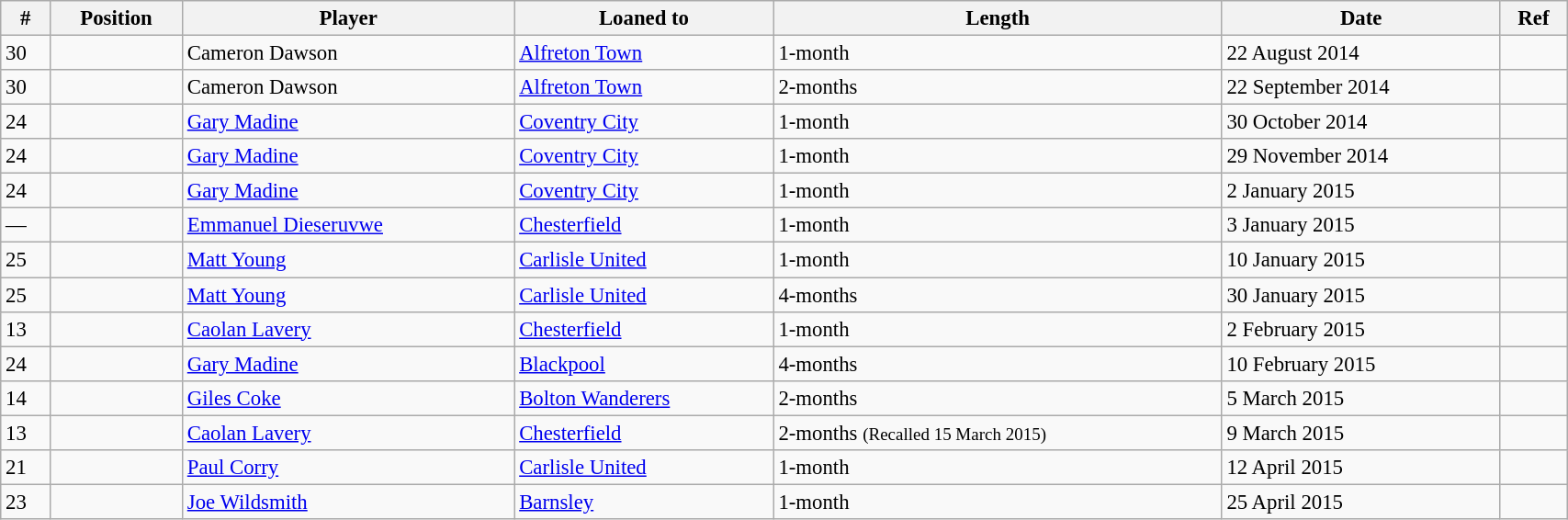<table class="wikitable" style="width:90%; text-align:center; font-size:95%; text-align:left;">
<tr>
<th>#</th>
<th>Position</th>
<th>Player</th>
<th>Loaned to</th>
<th>Length</th>
<th>Date</th>
<th>Ref</th>
</tr>
<tr>
<td>30</td>
<td></td>
<td> Cameron Dawson</td>
<td> <a href='#'>Alfreton Town</a></td>
<td>1-month</td>
<td>22 August 2014</td>
<td></td>
</tr>
<tr>
<td>30</td>
<td></td>
<td> Cameron Dawson</td>
<td> <a href='#'>Alfreton Town</a></td>
<td>2-months</td>
<td>22 September 2014</td>
<td></td>
</tr>
<tr>
<td>24</td>
<td></td>
<td> <a href='#'>Gary Madine</a></td>
<td> <a href='#'>Coventry City</a></td>
<td>1-month</td>
<td>30 October 2014</td>
<td></td>
</tr>
<tr>
<td>24</td>
<td></td>
<td> <a href='#'>Gary Madine</a></td>
<td> <a href='#'>Coventry City</a></td>
<td>1-month</td>
<td>29 November 2014</td>
<td></td>
</tr>
<tr>
<td>24</td>
<td></td>
<td> <a href='#'>Gary Madine</a></td>
<td> <a href='#'>Coventry City</a></td>
<td>1-month</td>
<td>2 January 2015</td>
<td></td>
</tr>
<tr>
<td>—</td>
<td></td>
<td> <a href='#'>Emmanuel Dieseruvwe</a></td>
<td> <a href='#'>Chesterfield</a></td>
<td>1-month</td>
<td>3 January 2015</td>
<td></td>
</tr>
<tr>
<td>25</td>
<td></td>
<td> <a href='#'>Matt Young</a></td>
<td> <a href='#'>Carlisle United</a></td>
<td>1-month</td>
<td>10 January 2015</td>
<td></td>
</tr>
<tr>
<td>25</td>
<td></td>
<td> <a href='#'>Matt Young</a></td>
<td> <a href='#'>Carlisle United</a></td>
<td>4-months</td>
<td>30 January 2015</td>
<td></td>
</tr>
<tr>
<td>13</td>
<td></td>
<td> <a href='#'>Caolan Lavery</a></td>
<td> <a href='#'>Chesterfield</a></td>
<td>1-month</td>
<td>2 February 2015</td>
<td></td>
</tr>
<tr>
<td>24</td>
<td></td>
<td> <a href='#'>Gary Madine</a></td>
<td> <a href='#'>Blackpool</a></td>
<td>4-months</td>
<td>10 February 2015</td>
<td></td>
</tr>
<tr>
<td>14</td>
<td></td>
<td> <a href='#'>Giles Coke</a></td>
<td> <a href='#'>Bolton Wanderers</a></td>
<td>2-months</td>
<td>5 March 2015</td>
<td></td>
</tr>
<tr>
<td>13</td>
<td></td>
<td> <a href='#'>Caolan Lavery</a></td>
<td> <a href='#'>Chesterfield</a></td>
<td>2-months <small>(Recalled 15 March 2015)</small></td>
<td>9 March 2015</td>
<td></td>
</tr>
<tr>
<td>21</td>
<td></td>
<td> <a href='#'>Paul Corry</a></td>
<td> <a href='#'>Carlisle United</a></td>
<td>1-month</td>
<td>12 April 2015</td>
<td></td>
</tr>
<tr>
<td>23</td>
<td></td>
<td> <a href='#'>Joe Wildsmith</a></td>
<td> <a href='#'>Barnsley</a></td>
<td>1-month</td>
<td>25 April 2015</td>
<td></td>
</tr>
</table>
